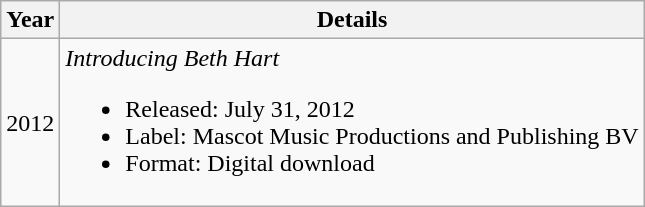<table class="wikitable">
<tr>
<th>Year</th>
<th>Details</th>
</tr>
<tr>
<td>2012</td>
<td><em>Introducing Beth Hart</em><br><ul><li>Released: July 31, 2012</li><li>Label: Mascot Music Productions and Publishing BV</li><li>Format: Digital download</li></ul></td>
</tr>
</table>
